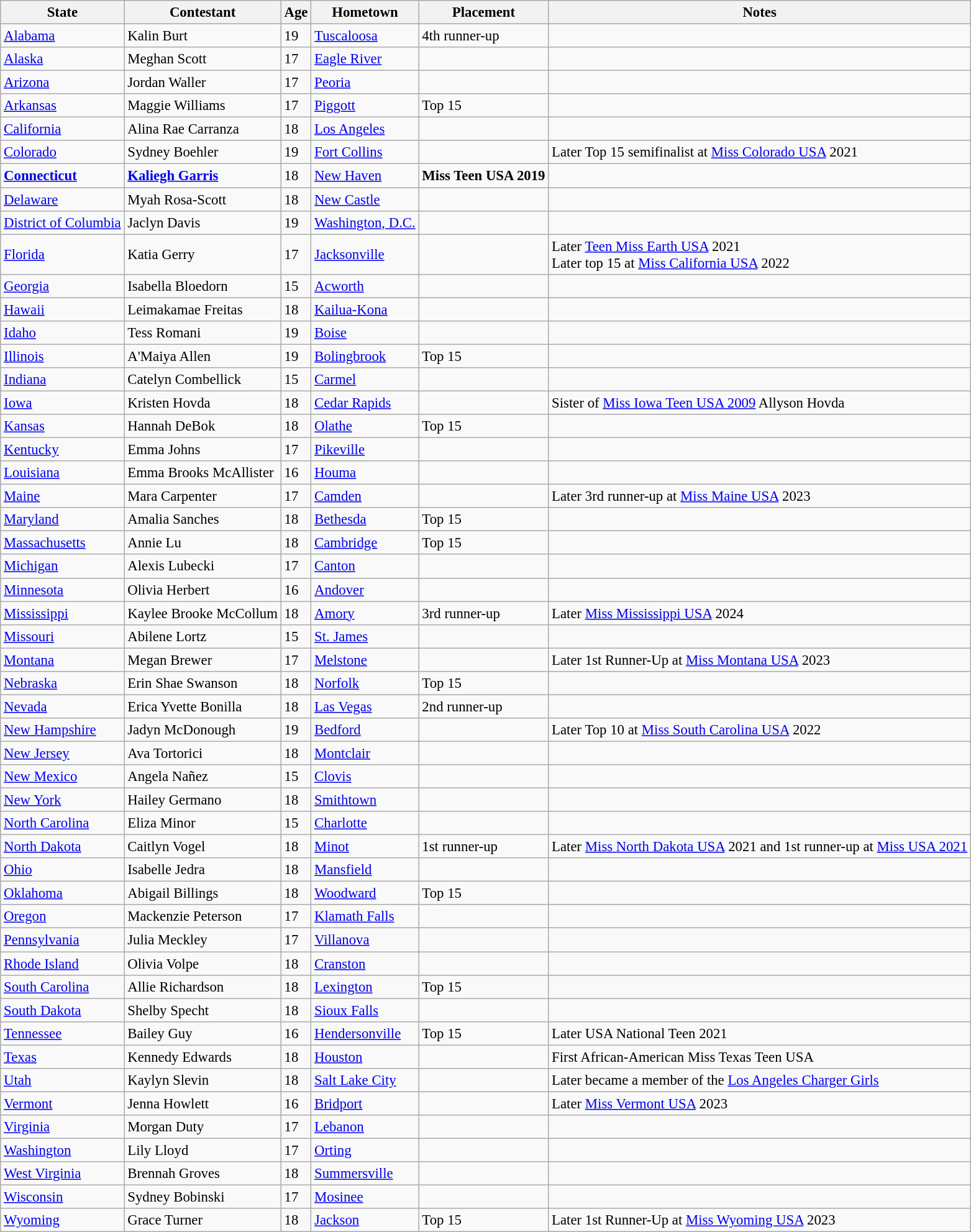<table class="wikitable sortable" style="font-size: 95%;">
<tr>
<th>State</th>
<th>Contestant</th>
<th>Age</th>
<th>Hometown</th>
<th>Placement</th>
<th>Notes</th>
</tr>
<tr>
<td><a href='#'>Alabama</a></td>
<td>Kalin Burt</td>
<td>19</td>
<td><a href='#'>Tuscaloosa</a></td>
<td>4th runner-up</td>
<td></td>
</tr>
<tr>
<td><a href='#'>Alaska</a></td>
<td>Meghan Scott</td>
<td>17</td>
<td><a href='#'>Eagle River</a></td>
<td></td>
<td></td>
</tr>
<tr>
<td><a href='#'>Arizona</a></td>
<td>Jordan Waller</td>
<td>17</td>
<td><a href='#'>Peoria</a></td>
<td></td>
<td></td>
</tr>
<tr>
<td><a href='#'>Arkansas</a></td>
<td>Maggie Williams</td>
<td>17</td>
<td><a href='#'>Piggott</a></td>
<td>Top 15</td>
<td></td>
</tr>
<tr>
<td><a href='#'>California</a></td>
<td>Alina Rae Carranza</td>
<td>18</td>
<td><a href='#'>Los Angeles</a></td>
<td></td>
<td></td>
</tr>
<tr>
<td><a href='#'>Colorado</a></td>
<td>Sydney Boehler</td>
<td>19</td>
<td><a href='#'>Fort Collins</a></td>
<td></td>
<td>Later Top 15 semifinalist at <a href='#'>Miss Colorado USA</a> 2021</td>
</tr>
<tr>
<td><strong><a href='#'>Connecticut</a></strong></td>
<td><strong><a href='#'>Kaliegh Garris</a></strong></td>
<td>18</td>
<td><a href='#'>New Haven</a></td>
<td><strong>Miss Teen USA 2019</strong></td>
<td></td>
</tr>
<tr>
<td><a href='#'>Delaware</a></td>
<td>Myah Rosa-Scott</td>
<td>18</td>
<td><a href='#'>New Castle</a></td>
<td></td>
<td></td>
</tr>
<tr>
<td><a href='#'>District of Columbia</a></td>
<td>Jaclyn Davis</td>
<td>19</td>
<td><a href='#'>Washington, D.C.</a></td>
<td></td>
<td></td>
</tr>
<tr>
<td><a href='#'>Florida</a></td>
<td>Katia Gerry</td>
<td>17</td>
<td><a href='#'>Jacksonville</a></td>
<td></td>
<td>Later <a href='#'>Teen Miss Earth USA</a> 2021<br> Later top 15 at <a href='#'>Miss California USA</a> 2022</td>
</tr>
<tr>
<td><a href='#'>Georgia</a></td>
<td>Isabella Bloedorn</td>
<td>15</td>
<td><a href='#'>Acworth</a></td>
<td></td>
<td></td>
</tr>
<tr>
<td><a href='#'>Hawaii</a></td>
<td>Leimakamae Freitas</td>
<td>18</td>
<td><a href='#'>Kailua-Kona</a></td>
<td></td>
<td></td>
</tr>
<tr>
<td><a href='#'>Idaho</a></td>
<td>Tess Romani</td>
<td>19</td>
<td><a href='#'>Boise</a></td>
<td></td>
<td></td>
</tr>
<tr>
<td><a href='#'>Illinois</a></td>
<td>A'Maiya Allen</td>
<td>19</td>
<td><a href='#'>Bolingbrook</a></td>
<td>Top 15</td>
<td></td>
</tr>
<tr>
<td><a href='#'>Indiana</a></td>
<td>Catelyn Combellick</td>
<td>15</td>
<td><a href='#'>Carmel</a></td>
<td></td>
<td></td>
</tr>
<tr>
<td><a href='#'>Iowa</a></td>
<td>Kristen Hovda</td>
<td>18</td>
<td><a href='#'>Cedar Rapids</a></td>
<td></td>
<td>Sister of <a href='#'>Miss Iowa Teen USA 2009</a> Allyson Hovda</td>
</tr>
<tr>
<td><a href='#'>Kansas</a></td>
<td>Hannah DeBok</td>
<td>18</td>
<td><a href='#'>Olathe</a></td>
<td>Top 15</td>
<td></td>
</tr>
<tr>
<td><a href='#'>Kentucky</a></td>
<td>Emma Johns</td>
<td>17</td>
<td><a href='#'>Pikeville</a></td>
<td></td>
<td></td>
</tr>
<tr>
<td><a href='#'>Louisiana</a></td>
<td>Emma Brooks McAllister</td>
<td>16</td>
<td><a href='#'>Houma</a></td>
<td></td>
<td></td>
</tr>
<tr>
<td><a href='#'>Maine</a></td>
<td>Mara Carpenter</td>
<td>17</td>
<td><a href='#'>Camden</a></td>
<td></td>
<td>Later 3rd runner-up at <a href='#'>Miss Maine USA</a> 2023</td>
</tr>
<tr>
<td><a href='#'>Maryland</a></td>
<td>Amalia Sanches</td>
<td>18</td>
<td><a href='#'>Bethesda</a></td>
<td>Top 15</td>
<td></td>
</tr>
<tr>
<td><a href='#'>Massachusetts</a></td>
<td>Annie Lu</td>
<td>18</td>
<td><a href='#'>Cambridge</a></td>
<td>Top 15</td>
<td></td>
</tr>
<tr>
<td><a href='#'>Michigan</a></td>
<td>Alexis Lubecki</td>
<td>17</td>
<td><a href='#'>Canton</a></td>
<td></td>
<td></td>
</tr>
<tr>
<td><a href='#'>Minnesota</a></td>
<td>Olivia Herbert</td>
<td>16</td>
<td><a href='#'>Andover</a></td>
<td></td>
<td></td>
</tr>
<tr>
<td><a href='#'>Mississippi</a></td>
<td>Kaylee Brooke McCollum</td>
<td>18</td>
<td><a href='#'>Amory</a></td>
<td>3rd runner-up</td>
<td>Later <a href='#'>Miss Mississippi USA</a> 2024</td>
</tr>
<tr>
<td><a href='#'>Missouri</a></td>
<td>Abilene Lortz</td>
<td>15</td>
<td><a href='#'>St. James</a></td>
<td></td>
<td></td>
</tr>
<tr>
<td><a href='#'>Montana</a></td>
<td>Megan Brewer</td>
<td>17</td>
<td><a href='#'>Melstone</a></td>
<td></td>
<td>Later 1st Runner-Up at <a href='#'>Miss Montana USA</a> 2023</td>
</tr>
<tr>
<td><a href='#'>Nebraska</a></td>
<td>Erin Shae Swanson</td>
<td>18</td>
<td><a href='#'>Norfolk</a></td>
<td>Top 15</td>
<td></td>
</tr>
<tr>
<td><a href='#'>Nevada</a></td>
<td>Erica Yvette Bonilla</td>
<td>18</td>
<td><a href='#'>Las Vegas</a></td>
<td>2nd runner-up</td>
<td></td>
</tr>
<tr>
<td><a href='#'>New Hampshire</a></td>
<td>Jadyn McDonough</td>
<td>19</td>
<td><a href='#'>Bedford</a></td>
<td></td>
<td>Later Top 10 at <a href='#'>Miss South Carolina USA</a> 2022</td>
</tr>
<tr>
<td><a href='#'>New Jersey</a></td>
<td>Ava Tortorici</td>
<td>18</td>
<td><a href='#'>Montclair</a></td>
<td></td>
<td></td>
</tr>
<tr>
<td><a href='#'>New Mexico</a></td>
<td>Angela Nañez</td>
<td>15</td>
<td><a href='#'>Clovis</a></td>
<td></td>
<td></td>
</tr>
<tr>
<td><a href='#'>New York</a></td>
<td>Hailey Germano</td>
<td>18</td>
<td><a href='#'>Smithtown</a></td>
<td></td>
<td></td>
</tr>
<tr>
<td><a href='#'>North Carolina</a></td>
<td>Eliza Minor</td>
<td>15</td>
<td><a href='#'>Charlotte</a></td>
<td></td>
<td></td>
</tr>
<tr>
<td><a href='#'>North Dakota</a></td>
<td>Caitlyn Vogel</td>
<td>18</td>
<td><a href='#'>Minot</a></td>
<td>1st runner-up</td>
<td>Later <a href='#'>Miss North Dakota USA</a> 2021 and 1st runner-up at <a href='#'>Miss USA 2021</a></td>
</tr>
<tr>
<td><a href='#'>Ohio</a></td>
<td>Isabelle Jedra</td>
<td>18</td>
<td><a href='#'>Mansfield</a></td>
<td></td>
<td></td>
</tr>
<tr>
<td><a href='#'>Oklahoma</a></td>
<td>Abigail Billings</td>
<td>18</td>
<td><a href='#'>Woodward</a></td>
<td>Top 15</td>
<td></td>
</tr>
<tr>
<td><a href='#'>Oregon</a></td>
<td>Mackenzie Peterson</td>
<td>17</td>
<td><a href='#'>Klamath Falls</a></td>
<td></td>
<td></td>
</tr>
<tr>
<td><a href='#'>Pennsylvania</a></td>
<td>Julia Meckley</td>
<td>17</td>
<td><a href='#'>Villanova</a></td>
<td></td>
<td></td>
</tr>
<tr>
<td><a href='#'>Rhode Island</a></td>
<td>Olivia Volpe</td>
<td>18</td>
<td><a href='#'>Cranston</a></td>
<td></td>
<td></td>
</tr>
<tr>
<td><a href='#'>South Carolina</a></td>
<td>Allie Richardson</td>
<td>18</td>
<td><a href='#'>Lexington</a></td>
<td>Top 15</td>
<td></td>
</tr>
<tr>
<td><a href='#'>South Dakota</a></td>
<td>Shelby Specht</td>
<td>18</td>
<td><a href='#'>Sioux Falls</a></td>
<td></td>
<td></td>
</tr>
<tr>
<td><a href='#'>Tennessee</a></td>
<td>Bailey Guy</td>
<td>16</td>
<td><a href='#'>Hendersonville</a></td>
<td>Top 15</td>
<td>Later USA National Teen 2021</td>
</tr>
<tr>
<td><a href='#'>Texas</a></td>
<td>Kennedy Edwards</td>
<td>18</td>
<td><a href='#'>Houston</a></td>
<td></td>
<td>First African-American Miss Texas Teen USA</td>
</tr>
<tr>
<td><a href='#'>Utah</a></td>
<td>Kaylyn Slevin</td>
<td>18</td>
<td><a href='#'>Salt Lake City</a></td>
<td></td>
<td>Later became a member of the <a href='#'>Los Angeles Charger Girls</a></td>
</tr>
<tr>
<td><a href='#'>Vermont</a></td>
<td>Jenna Howlett</td>
<td>16</td>
<td><a href='#'>Bridport</a></td>
<td></td>
<td>Later <a href='#'>Miss Vermont USA</a> 2023</td>
</tr>
<tr>
<td><a href='#'>Virginia</a></td>
<td>Morgan Duty</td>
<td>17</td>
<td><a href='#'>Lebanon</a></td>
<td></td>
<td></td>
</tr>
<tr>
<td><a href='#'>Washington</a></td>
<td>Lily Lloyd</td>
<td>17</td>
<td><a href='#'>Orting</a></td>
<td></td>
<td></td>
</tr>
<tr>
<td><a href='#'>West Virginia</a></td>
<td>Brennah Groves</td>
<td>18</td>
<td><a href='#'>Summersville</a></td>
<td></td>
<td></td>
</tr>
<tr>
<td><a href='#'>Wisconsin</a></td>
<td>Sydney Bobinski</td>
<td>17</td>
<td><a href='#'>Mosinee</a></td>
<td></td>
<td></td>
</tr>
<tr>
<td><a href='#'>Wyoming</a></td>
<td>Grace Turner</td>
<td>18</td>
<td><a href='#'>Jackson</a></td>
<td>Top 15</td>
<td>Later 1st Runner-Up at <a href='#'>Miss Wyoming USA</a> 2023</td>
</tr>
</table>
